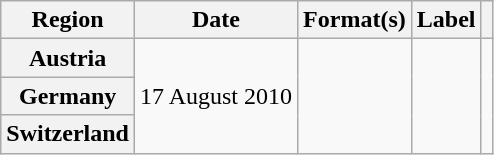<table class="wikitable plainrowheaders">
<tr>
<th scope="col">Region</th>
<th scope="col">Date</th>
<th scope="col">Format(s)</th>
<th scope="col">Label</th>
<th scope="col"></th>
</tr>
<tr>
<th scope="row">Austria</th>
<td rowspan="3">17 August 2010</td>
<td rowspan="3"></td>
<td rowspan="3"></td>
<td align="center" rowspan="3"></td>
</tr>
<tr>
<th scope="row">Germany</th>
</tr>
<tr>
<th scope="row">Switzerland</th>
</tr>
</table>
